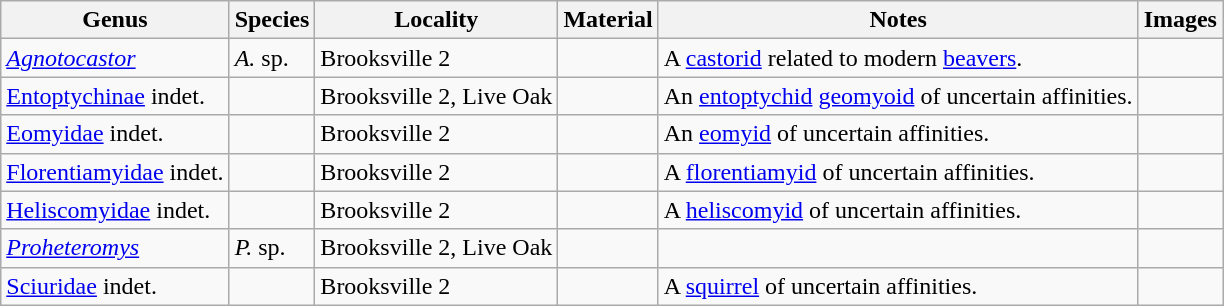<table class="wikitable" align="center">
<tr>
<th>Genus</th>
<th>Species</th>
<th>Locality</th>
<th><strong>Material</strong></th>
<th>Notes</th>
<th>Images</th>
</tr>
<tr>
<td><em><a href='#'>Agnotocastor</a></em></td>
<td><em>A.</em> sp.</td>
<td>Brooksville 2</td>
<td></td>
<td>A <a href='#'>castorid</a> related to modern <a href='#'>beavers</a>.</td>
<td></td>
</tr>
<tr>
<td><a href='#'>Entoptychinae</a> indet.</td>
<td></td>
<td>Brooksville 2, Live Oak</td>
<td></td>
<td>An <a href='#'>entoptychid</a> <a href='#'>geomyoid</a> of uncertain affinities.</td>
<td></td>
</tr>
<tr>
<td><a href='#'>Eomyidae</a> indet.</td>
<td></td>
<td>Brooksville 2</td>
<td></td>
<td>An <a href='#'>eomyid</a> of uncertain affinities.</td>
<td></td>
</tr>
<tr>
<td><a href='#'>Florentiamyidae</a> indet.</td>
<td></td>
<td>Brooksville 2</td>
<td></td>
<td>A <a href='#'>florentiamyid</a> of uncertain affinities.</td>
<td></td>
</tr>
<tr>
<td><a href='#'>Heliscomyidae</a> indet.</td>
<td></td>
<td>Brooksville 2</td>
<td></td>
<td>A <a href='#'>heliscomyid</a> of uncertain affinities.</td>
<td></td>
</tr>
<tr>
<td><em><a href='#'>Proheteromys</a></em></td>
<td><em>P.</em> sp.</td>
<td>Brooksville 2, Live Oak</td>
<td></td>
<td></td>
<td></td>
</tr>
<tr>
<td><a href='#'>Sciuridae</a> indet.</td>
<td></td>
<td>Brooksville 2</td>
<td></td>
<td>A <a href='#'>squirrel</a> of uncertain affinities.</td>
<td></td>
</tr>
</table>
